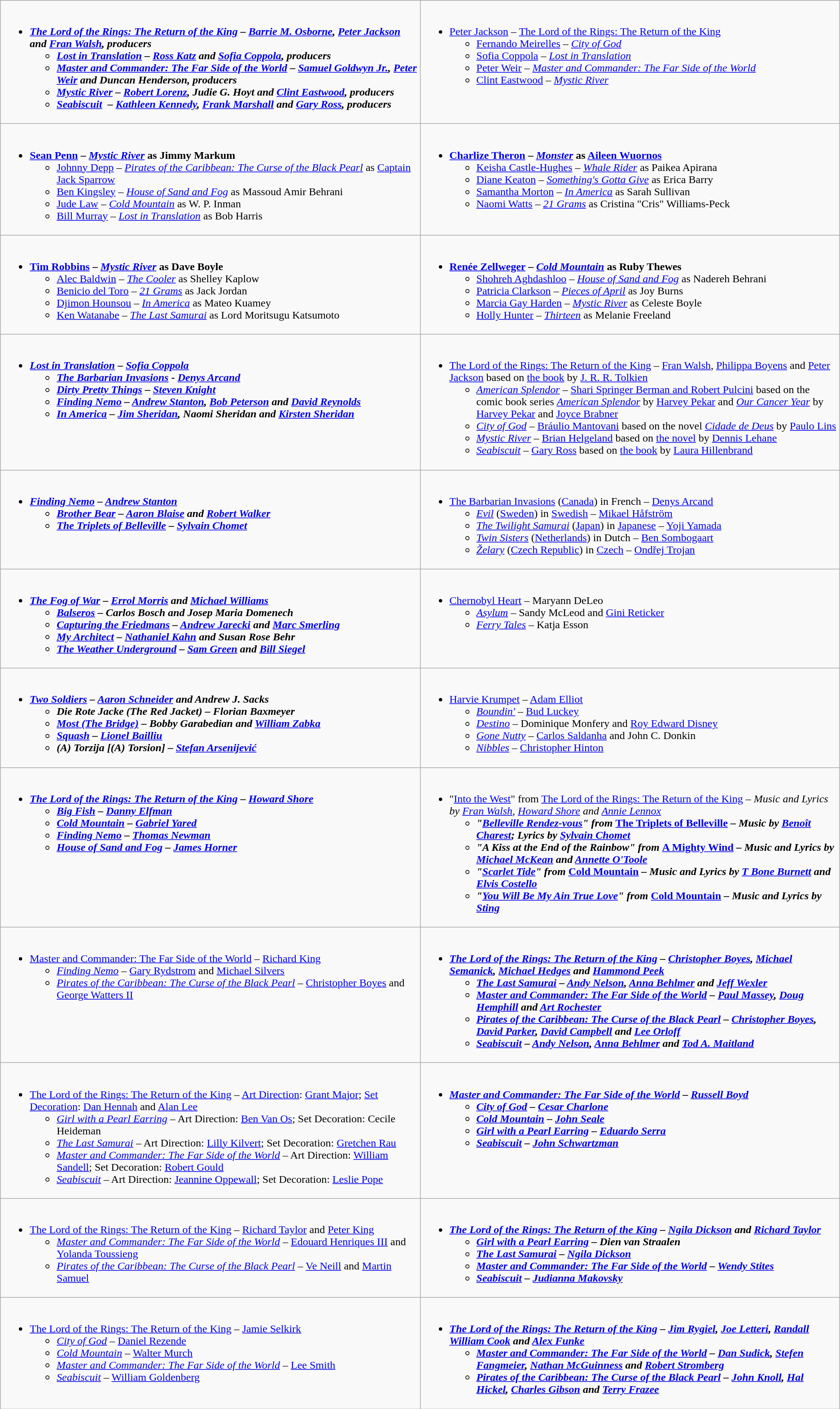<table class=wikitable>
<tr>
<td valign="top" width="50%"><br><ul><li><strong><em><a href='#'>The Lord of the Rings: The Return of the King</a><em> – <a href='#'>Barrie M. Osborne</a>, <a href='#'>Peter Jackson</a> and <a href='#'>Fran Walsh</a>, producers<strong><ul><li></em><a href='#'>Lost in Translation</a><em> – <a href='#'>Ross Katz</a> and <a href='#'>Sofia Coppola</a>, producers</li><li></em><a href='#'>Master and Commander: The Far Side of the World</a><em> – <a href='#'>Samuel Goldwyn Jr.</a>, <a href='#'>Peter Weir</a> and Duncan Henderson, producers</li><li></em><a href='#'>Mystic River</a><em> – <a href='#'>Robert Lorenz</a>, Judie G. Hoyt and <a href='#'>Clint Eastwood</a>, producers</li><li></em><a href='#'>Seabiscuit</a><em>  – <a href='#'>Kathleen Kennedy</a>, <a href='#'>Frank Marshall</a> and <a href='#'>Gary Ross</a>, producers</li></ul></li></ul></td>
<td valign="top" width="50%"><br><ul><li></strong><a href='#'>Peter Jackson</a> – </em><a href='#'>The Lord of the Rings: The Return of the King</a></em></strong><ul><li><a href='#'>Fernando Meirelles</a> – <em><a href='#'>City of God</a></em></li><li><a href='#'>Sofia Coppola</a> – <em><a href='#'>Lost in Translation</a></em></li><li><a href='#'>Peter Weir</a> – <em><a href='#'>Master and Commander: The Far Side of the World</a></em></li><li><a href='#'>Clint Eastwood</a> – <em><a href='#'>Mystic River</a></em></li></ul></li></ul></td>
</tr>
<tr>
<td valign="top"><br><ul><li><strong><a href='#'>Sean Penn</a> – <em><a href='#'>Mystic River</a></em> as Jimmy Markum</strong><ul><li><a href='#'>Johnny Depp</a> – <em><a href='#'>Pirates of the Caribbean: The Curse of the Black Pearl</a></em> as <a href='#'>Captain Jack Sparrow</a></li><li><a href='#'>Ben Kingsley</a> – <em><a href='#'>House of Sand and Fog</a></em> as Massoud Amir Behrani</li><li><a href='#'>Jude Law</a> – <em><a href='#'>Cold Mountain</a></em> as W. P. Inman</li><li><a href='#'>Bill Murray</a> – <em><a href='#'>Lost in Translation</a></em> as Bob Harris</li></ul></li></ul></td>
<td valign="top"><br><ul><li><strong><a href='#'>Charlize Theron</a> – <em><a href='#'>Monster</a></em> as <a href='#'>Aileen Wuornos</a></strong><ul><li><a href='#'>Keisha Castle-Hughes</a> – <em><a href='#'>Whale Rider</a></em> as Paikea Apirana</li><li><a href='#'>Diane Keaton</a> – <em><a href='#'>Something's Gotta Give</a></em> as Erica Barry</li><li><a href='#'>Samantha Morton</a> – <em><a href='#'>In America</a></em> as Sarah Sullivan</li><li><a href='#'>Naomi Watts</a> – <em><a href='#'>21 Grams</a></em> as Cristina "Cris" Williams-Peck</li></ul></li></ul></td>
</tr>
<tr>
<td valign="top"><br><ul><li><strong><a href='#'>Tim Robbins</a> – <em><a href='#'>Mystic River</a></em> as Dave Boyle</strong><ul><li><a href='#'>Alec Baldwin</a> – <em><a href='#'>The Cooler</a></em> as Shelley Kaplow</li><li><a href='#'>Benicio del Toro</a> – <em><a href='#'>21 Grams</a></em> as Jack Jordan</li><li><a href='#'>Djimon Hounsou</a> – <em><a href='#'>In America</a></em> as Mateo Kuamey</li><li><a href='#'>Ken Watanabe</a> – <em><a href='#'>The Last Samurai</a></em> as Lord Moritsugu Katsumoto</li></ul></li></ul></td>
<td valign="top"><br><ul><li><strong><a href='#'>Renée Zellweger</a> – <em><a href='#'>Cold Mountain</a></em> as Ruby Thewes</strong><ul><li><a href='#'>Shohreh Aghdashloo</a> – <em><a href='#'>House of Sand and Fog</a></em> as Nadereh Behrani</li><li><a href='#'>Patricia Clarkson</a> – <em><a href='#'>Pieces of April</a></em> as Joy Burns</li><li><a href='#'>Marcia Gay Harden</a> – <em><a href='#'>Mystic River</a></em> as Celeste Boyle</li><li><a href='#'>Holly Hunter</a> – <em><a href='#'>Thirteen</a></em> as Melanie Freeland</li></ul></li></ul></td>
</tr>
<tr>
<td valign="top"><br><ul><li><strong><em><a href='#'>Lost in Translation</a><em> – <a href='#'>Sofia Coppola</a><strong><ul><li></em><a href='#'>The Barbarian Invasions</a><em> - <a href='#'>Denys Arcand</a></li><li></em><a href='#'>Dirty Pretty Things</a><em> – <a href='#'>Steven Knight</a></li><li></em><a href='#'>Finding Nemo</a><em> – <a href='#'>Andrew Stanton</a>, <a href='#'>Bob Peterson</a> and <a href='#'>David Reynolds</a></li><li></em><a href='#'>In America</a><em> – <a href='#'>Jim Sheridan</a>, Naomi Sheridan and <a href='#'>Kirsten Sheridan</a></li></ul></li></ul></td>
<td valign="top"><br><ul><li></em></strong><a href='#'>The Lord of the Rings: The Return of the King</a></em> – <a href='#'>Fran Walsh</a>, <a href='#'>Philippa Boyens</a> and <a href='#'>Peter Jackson</a> based on <a href='#'>the book</a> by <a href='#'>J. R. R. Tolkien</a></strong><ul><li><em><a href='#'>American Splendor</a></em> – <a href='#'>Shari Springer Berman and Robert Pulcini</a> based on the comic book series <em><a href='#'>American Splendor</a></em> by <a href='#'>Harvey Pekar</a> and <em><a href='#'>Our Cancer Year</a></em> by <a href='#'>Harvey Pekar</a> and <a href='#'>Joyce Brabner</a></li><li><em><a href='#'>City of God</a></em> – <a href='#'>Bráulio Mantovani</a> based on the novel <em><a href='#'>Cidade de Deus</a></em> by <a href='#'>Paulo Lins</a></li><li><em><a href='#'>Mystic River</a></em> – <a href='#'>Brian Helgeland</a> based on <a href='#'>the novel</a> by <a href='#'>Dennis Lehane</a></li><li><em><a href='#'>Seabiscuit</a></em> – <a href='#'>Gary Ross</a> based on <a href='#'>the book</a> by <a href='#'>Laura Hillenbrand</a></li></ul></li></ul></td>
</tr>
<tr>
<td valign="top"><br><ul><li><strong><em><a href='#'>Finding Nemo</a><em> – <a href='#'>Andrew Stanton</a><strong><ul><li></em><a href='#'>Brother Bear</a><em> – <a href='#'>Aaron Blaise</a>  and <a href='#'>Robert Walker</a></li><li></em><a href='#'>The Triplets of Belleville</a><em> – <a href='#'>Sylvain Chomet</a></li></ul></li></ul></td>
<td valign="top"><br><ul><li></em></strong><a href='#'>The Barbarian Invasions</a></em> (<a href='#'>Canada</a>) in French – <a href='#'>Denys Arcand</a></strong><ul><li><em><a href='#'>Evil</a></em> (<a href='#'>Sweden</a>) in <a href='#'>Swedish</a> – <a href='#'>Mikael Håfström</a></li><li><em><a href='#'>The Twilight Samurai</a></em> (<a href='#'>Japan</a>) in <a href='#'>Japanese</a> – <a href='#'>Yoji Yamada</a></li><li><em><a href='#'>Twin Sisters</a></em> (<a href='#'>Netherlands</a>) in Dutch – <a href='#'>Ben Sombogaart</a></li><li><em><a href='#'>Želary</a></em> (<a href='#'>Czech Republic</a>) in <a href='#'>Czech</a> – <a href='#'>Ondřej Trojan</a></li></ul></li></ul></td>
</tr>
<tr>
<td valign="top"><br><ul><li><strong><em><a href='#'>The Fog of War</a><em> – <a href='#'>Errol Morris</a> and <a href='#'>Michael Williams</a><strong><ul><li></em><a href='#'>Balseros</a><em> – Carlos Bosch and Josep Maria Domenech</li><li></em><a href='#'>Capturing the Friedmans</a><em> – <a href='#'>Andrew Jarecki</a> and <a href='#'>Marc Smerling</a></li><li></em><a href='#'>My Architect</a><em> – <a href='#'>Nathaniel Kahn</a> and Susan Rose Behr</li><li></em><a href='#'>The Weather Underground</a><em> – <a href='#'>Sam Green</a> and <a href='#'>Bill Siegel</a></li></ul></li></ul></td>
<td valign="top"><br><ul><li></em></strong><a href='#'>Chernobyl Heart</a></em> – Maryann DeLeo</strong><ul><li><em><a href='#'>Asylum</a></em> – Sandy McLeod and <a href='#'>Gini Reticker</a></li><li><em><a href='#'>Ferry Tales</a></em> – Katja Esson</li></ul></li></ul></td>
</tr>
<tr>
<td valign="top"><br><ul><li><strong><em><a href='#'>Two Soldiers</a><em> – <a href='#'>Aaron Schneider</a> and Andrew J. Sacks<strong><ul><li></em>Die Rote Jacke (The Red Jacket)<em> – Florian Baxmeyer</li><li></em><a href='#'>Most (The Bridge)</a><em> – Bobby Garabedian and <a href='#'>William Zabka</a></li><li></em><a href='#'>Squash</a><em> – <a href='#'>Lionel Bailliu</a></li><li></em>(A) Torzija [(A) Torsion]<em> – <a href='#'>Stefan Arsenijević</a></li></ul></li></ul></td>
<td valign="top"><br><ul><li></em></strong><a href='#'>Harvie Krumpet</a></em> – <a href='#'>Adam Elliot</a></strong><ul><li><em><a href='#'>Boundin'</a></em> – <a href='#'>Bud Luckey</a></li><li><em><a href='#'>Destino</a></em> – Dominique Monfery and <a href='#'>Roy Edward Disney</a></li><li><em><a href='#'>Gone Nutty</a></em> – <a href='#'>Carlos Saldanha</a> and John C. Donkin</li><li><em><a href='#'>Nibbles</a></em> – <a href='#'>Christopher Hinton</a></li></ul></li></ul></td>
</tr>
<tr>
<td valign="top"><br><ul><li><strong><em><a href='#'>The Lord of the Rings: The Return of the King</a><em> – <a href='#'>Howard Shore</a><strong><ul><li></em><a href='#'>Big Fish</a><em> – <a href='#'>Danny Elfman</a></li><li></em><a href='#'>Cold Mountain</a><em> – <a href='#'>Gabriel Yared</a></li><li></em><a href='#'>Finding Nemo</a><em> – <a href='#'>Thomas Newman</a></li><li></em><a href='#'>House of Sand and Fog</a><em> – <a href='#'>James Horner</a></li></ul></li></ul></td>
<td valign="top"><br><ul><li></strong>"<a href='#'>Into the West</a>" from </em><a href='#'>The Lord of the Rings: The Return of the King</a><em> – Music and Lyrics by <a href='#'>Fran Walsh</a>, <a href='#'>Howard Shore</a> and <a href='#'>Annie Lennox</a><strong><ul><li>"<a href='#'>Belleville Rendez-vous</a>" from </em><a href='#'>The Triplets of Belleville</a><em> – Music by <a href='#'>Benoît Charest</a>; Lyrics by <a href='#'>Sylvain Chomet</a></li><li>"A Kiss at the End of the Rainbow" from </em><a href='#'>A Mighty Wind</a><em> – Music and Lyrics by <a href='#'>Michael McKean</a> and <a href='#'>Annette O'Toole</a></li><li>"<a href='#'>Scarlet Tide</a>" from </em><a href='#'>Cold Mountain</a><em> – Music and Lyrics by <a href='#'>T Bone Burnett</a> and <a href='#'>Elvis Costello</a></li><li>"<a href='#'>You Will Be My Ain True Love</a>" from </em><a href='#'>Cold Mountain</a><em> – Music and Lyrics by <a href='#'>Sting</a></li></ul></li></ul></td>
</tr>
<tr>
<td valign="top"><br><ul><li></em></strong><a href='#'>Master and Commander: The Far Side of the World</a></em> – <a href='#'>Richard King</a></strong><ul><li><em><a href='#'>Finding Nemo</a></em> – <a href='#'>Gary Rydstrom</a> and <a href='#'>Michael Silvers</a></li><li><em><a href='#'>Pirates of the Caribbean: The Curse of the Black Pearl</a></em> – <a href='#'>Christopher Boyes</a> and <a href='#'>George Watters II</a></li></ul></li></ul></td>
<td valign="top"><br><ul><li><strong><em><a href='#'>The Lord of the Rings: The Return of the King</a><em> – <a href='#'>Christopher Boyes</a>, <a href='#'>Michael Semanick</a>, <a href='#'>Michael Hedges</a> and <a href='#'>Hammond Peek</a><strong><ul><li></em><a href='#'>The Last Samurai</a><em> – <a href='#'>Andy Nelson</a>, <a href='#'>Anna Behlmer</a> and <a href='#'>Jeff Wexler</a></li><li></em><a href='#'>Master and Commander: The Far Side of the World</a><em> – <a href='#'>Paul Massey</a>, <a href='#'>Doug Hemphill</a> and <a href='#'>Art Rochester</a></li><li></em><a href='#'>Pirates of the Caribbean: The Curse of the Black Pearl</a><em> – <a href='#'>Christopher Boyes</a>, <a href='#'>David Parker</a>, <a href='#'>David Campbell</a> and <a href='#'>Lee Orloff</a></li><li></em><a href='#'>Seabiscuit</a><em> – <a href='#'>Andy Nelson</a>, <a href='#'>Anna Behlmer</a> and <a href='#'>Tod A. Maitland</a></li></ul></li></ul></td>
</tr>
<tr>
<td valign="top"><br><ul><li></em></strong><a href='#'>The Lord of the Rings: The Return of the King</a></em> – <a href='#'>Art Direction</a>: <a href='#'>Grant Major</a>; <a href='#'>Set Decoration</a>: <a href='#'>Dan Hennah</a> and <a href='#'>Alan Lee</a></strong><ul><li><em><a href='#'>Girl with a Pearl Earring</a></em> – Art Direction: <a href='#'>Ben Van Os</a>; Set Decoration: Cecile Heideman</li><li><em><a href='#'>The Last Samurai</a></em> – Art Direction: <a href='#'>Lilly Kilvert</a>; Set Decoration: <a href='#'>Gretchen Rau</a></li><li><em><a href='#'>Master and Commander: The Far Side of the World</a></em> – Art Direction: <a href='#'>William Sandell</a>; Set Decoration: <a href='#'>Robert Gould</a></li><li><em><a href='#'>Seabiscuit</a></em> – Art Direction: <a href='#'>Jeannine Oppewall</a>; Set Decoration: <a href='#'>Leslie Pope</a></li></ul></li></ul></td>
<td valign="top"><br><ul><li><strong><em><a href='#'>Master and Commander: The Far Side of the World</a><em> – <a href='#'>Russell Boyd</a><strong><ul><li></em><a href='#'>City of God</a><em> – <a href='#'>Cesar Charlone</a></li><li></em><a href='#'>Cold Mountain</a><em> – <a href='#'>John Seale</a></li><li></em><a href='#'>Girl with a Pearl Earring</a><em> – <a href='#'>Eduardo Serra</a></li><li></em><a href='#'>Seabiscuit</a><em> – <a href='#'>John Schwartzman</a></li></ul></li></ul></td>
</tr>
<tr>
<td valign="top"><br><ul><li></em></strong><a href='#'>The Lord of the Rings: The Return of the King</a></em> – <a href='#'>Richard Taylor</a> and <a href='#'>Peter King</a></strong><ul><li><em><a href='#'>Master and Commander: The Far Side of the World</a></em> – <a href='#'>Edouard Henriques III</a> and <a href='#'>Yolanda Toussieng</a></li><li><em><a href='#'>Pirates of the Caribbean: The Curse of the Black Pearl</a></em> – <a href='#'>Ve Neill</a> and <a href='#'>Martin Samuel</a></li></ul></li></ul></td>
<td valign="top"><br><ul><li><strong><em><a href='#'>The Lord of the Rings: The Return of the King</a><em> – <a href='#'>Ngila Dickson</a> and <a href='#'>Richard Taylor</a><strong><ul><li></em><a href='#'>Girl with a Pearl Earring</a><em> – Dien van Straalen</li><li></em><a href='#'>The Last Samurai</a><em> – <a href='#'>Ngila Dickson</a></li><li></em><a href='#'>Master and Commander: The Far Side of the World</a><em> – <a href='#'>Wendy Stites</a></li><li></em><a href='#'>Seabiscuit</a><em> – <a href='#'>Judianna Makovsky</a></li></ul></li></ul></td>
</tr>
<tr>
<td valign="top"><br><ul><li></em></strong><a href='#'>The Lord of the Rings: The Return of the King</a></em> – <a href='#'>Jamie Selkirk</a></strong><ul><li><em><a href='#'>City of God</a></em> – <a href='#'>Daniel Rezende</a></li><li><em><a href='#'>Cold Mountain</a></em> – <a href='#'>Walter Murch</a></li><li><em><a href='#'>Master and Commander: The Far Side of the World</a></em> – <a href='#'>Lee Smith</a></li><li><em><a href='#'>Seabiscuit</a></em> – <a href='#'>William Goldenberg</a></li></ul></li></ul></td>
<td valign="top"><br><ul><li><strong><em><a href='#'>The Lord of the Rings: The Return of the King</a><em> – <a href='#'>Jim Rygiel</a>, <a href='#'>Joe Letteri</a>, <a href='#'>Randall William Cook</a> and <a href='#'>Alex Funke</a><strong><ul><li></em><a href='#'>Master and Commander: The Far Side of the World</a><em> – <a href='#'>Dan Sudick</a>, <a href='#'>Stefen Fangmeier</a>, <a href='#'>Nathan McGuinness</a> and <a href='#'>Robert Stromberg</a></li><li></em><a href='#'>Pirates of the Caribbean: The Curse of the Black Pearl</a><em> – <a href='#'>John Knoll</a>, <a href='#'>Hal Hickel</a>, <a href='#'>Charles Gibson</a> and <a href='#'>Terry Frazee</a></li></ul></li></ul></td>
</tr>
</table>
